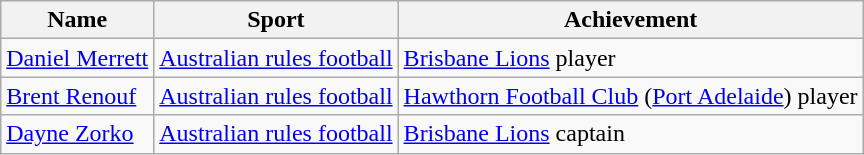<table class="wikitable">
<tr>
<th>Name</th>
<th>Sport</th>
<th>Achievement</th>
</tr>
<tr>
<td><a href='#'>Daniel Merrett</a></td>
<td><a href='#'>Australian rules football</a></td>
<td><a href='#'>Brisbane Lions</a> player</td>
</tr>
<tr>
<td><a href='#'>Brent Renouf</a></td>
<td><a href='#'>Australian rules football</a></td>
<td><a href='#'>Hawthorn Football Club</a> (<a href='#'>Port Adelaide</a>) player</td>
</tr>
<tr>
<td><a href='#'>Dayne Zorko</a></td>
<td><a href='#'>Australian rules football</a></td>
<td><a href='#'>Brisbane Lions</a> captain</td>
</tr>
</table>
